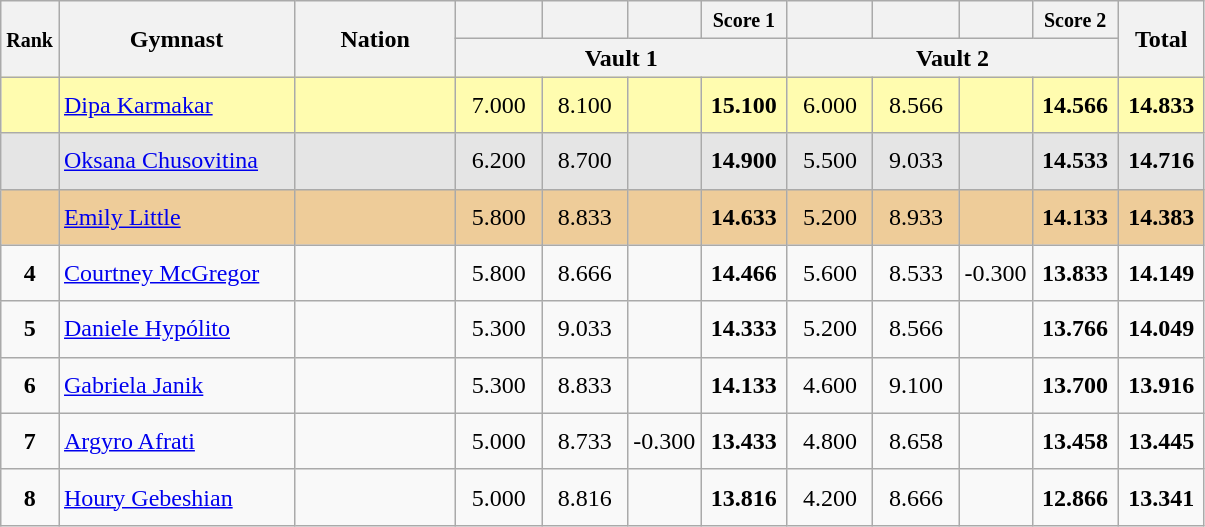<table class="wikitable sortable" style="text-align:center;">
<tr>
<th rowspan="2" style="width:15px;"><small>Rank</small></th>
<th rowspan="2" style="width:150px;">Gymnast</th>
<th rowspan="2" style="width:100px;">Nation</th>
<th style="width:50px;"><small></small></th>
<th style="width:50px;"><small></small></th>
<th style="width:20px;"><small></small></th>
<th style="width:50px;"><small>Score 1</small></th>
<th style="width:50px;"><small></small></th>
<th style="width:50px;"><small></small></th>
<th style="width:20px;"><small></small></th>
<th style="width:50px;"><small>Score 2</small></th>
<th rowspan="2" style="width:50px;">Total</th>
</tr>
<tr>
<th colspan="4">Vault 1</th>
<th colspan="4">Vault 2</th>
</tr>
<tr style="background:#fffcaf;">
<td scope="row" style="text-align:center"><strong></strong></td>
<td style="height:30px; text-align:left;"><a href='#'>Dipa Karmakar</a></td>
<td style="text-align:left;"></td>
<td>7.000</td>
<td>8.100</td>
<td></td>
<td><strong>15.100</strong></td>
<td>6.000</td>
<td>8.566</td>
<td></td>
<td><strong>14.566</strong></td>
<td><strong>14.833</strong></td>
</tr>
<tr style="background:#e5e5e5;">
<td scope="row" style="text-align:center"><strong></strong></td>
<td style="height:30px; text-align:left;"><a href='#'>Oksana Chusovitina</a></td>
<td style="text-align:left;"></td>
<td>6.200</td>
<td>8.700</td>
<td></td>
<td><strong>14.900</strong></td>
<td>5.500</td>
<td>9.033</td>
<td></td>
<td><strong>14.533</strong></td>
<td><strong>14.716</strong></td>
</tr>
<tr style="background:#ec9;">
<td scope="row" style="text-align:center"><strong></strong></td>
<td style="height:30px; text-align:left;"><a href='#'>Emily Little</a></td>
<td style="text-align:left;"></td>
<td>5.800</td>
<td>8.833</td>
<td></td>
<td><strong>14.633</strong></td>
<td>5.200</td>
<td>8.933</td>
<td></td>
<td><strong>14.133</strong></td>
<td><strong>14.383</strong></td>
</tr>
<tr>
<td scope="row" style="text-align:center"><strong>4</strong></td>
<td style="height:30px; text-align:left;"><a href='#'>Courtney McGregor</a></td>
<td style="text-align:left;"></td>
<td>5.800</td>
<td>8.666</td>
<td></td>
<td><strong>14.466</strong></td>
<td>5.600</td>
<td>8.533</td>
<td>-0.300</td>
<td><strong>13.833</strong></td>
<td><strong>14.149</strong></td>
</tr>
<tr>
<td scope="row" style="text-align:center"><strong>5</strong></td>
<td style="height:30px; text-align:left;"><a href='#'>Daniele Hypólito</a></td>
<td style="text-align:left;"></td>
<td>5.300</td>
<td>9.033</td>
<td></td>
<td><strong>14.333</strong></td>
<td>5.200</td>
<td>8.566</td>
<td></td>
<td><strong>13.766</strong></td>
<td><strong>14.049</strong></td>
</tr>
<tr>
<td scope="row" style="text-align:center"><strong>6</strong></td>
<td style="height:30px; text-align:left;"><a href='#'>Gabriela Janik</a></td>
<td style="text-align:left;"></td>
<td>5.300</td>
<td>8.833</td>
<td></td>
<td><strong>14.133</strong></td>
<td>4.600</td>
<td>9.100</td>
<td></td>
<td><strong>13.700</strong></td>
<td><strong>13.916</strong></td>
</tr>
<tr>
<td scope="row" style="text-align:center"><strong>7</strong></td>
<td style="height:30px; text-align:left;"><a href='#'>Argyro Afrati</a></td>
<td style="text-align:left;"></td>
<td>5.000</td>
<td>8.733</td>
<td>-0.300</td>
<td><strong>13.433</strong></td>
<td>4.800</td>
<td>8.658</td>
<td></td>
<td><strong>13.458</strong></td>
<td><strong>13.445</strong></td>
</tr>
<tr>
<td scope="row" style="text-align:center"><strong>8</strong></td>
<td style="height:30px; text-align:left;"><a href='#'>Houry Gebeshian</a></td>
<td style="text-align:left;"></td>
<td>5.000</td>
<td>8.816</td>
<td></td>
<td><strong>13.816</strong></td>
<td>4.200</td>
<td>8.666</td>
<td></td>
<td><strong>12.866</strong></td>
<td><strong>13.341</strong></td>
</tr>
</table>
